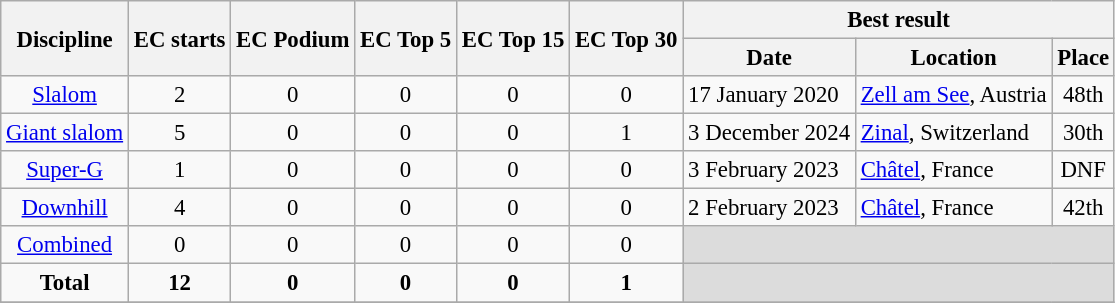<table class="wikitable" style="text-align:center; font-size:95%;">
<tr>
<th rowspan=2>Discipline</th>
<th rowspan=2>EC starts</th>
<th rowspan=2>EC Podium</th>
<th rowspan=2>EC Top 5</th>
<th rowspan=2>EC Top 15</th>
<th rowspan=2>EC Top 30</th>
<th colspan=3>Best result</th>
</tr>
<tr>
<th>Date</th>
<th>Location</th>
<th>Place</th>
</tr>
<tr>
<td align=center><a href='#'>Slalom</a></td>
<td align=center>2</td>
<td align=center>0</td>
<td align=center>0</td>
<td align=center>0</td>
<td align=center>0</td>
<td align=left>17 January 2020</td>
<td align=left> <a href='#'>Zell am See</a>, Austria</td>
<td>48th</td>
</tr>
<tr>
<td align=center><a href='#'>Giant slalom</a></td>
<td align=center>5</td>
<td align=center>0</td>
<td align=center>0</td>
<td align=center>0</td>
<td align=center>1</td>
<td align=left>3 December 2024</td>
<td align=left> <a href='#'>Zinal</a>, Switzerland</td>
<td>30th</td>
</tr>
<tr>
<td align=center><a href='#'>Super-G</a></td>
<td align=center>1</td>
<td align=center>0</td>
<td align=center>0</td>
<td align=center>0</td>
<td align=center>0</td>
<td align=left>3 February 2023</td>
<td align=left> <a href='#'>Châtel</a>, France</td>
<td>DNF</td>
</tr>
<tr>
<td align=center><a href='#'>Downhill</a></td>
<td align=center>4</td>
<td align=center>0</td>
<td align=center>0</td>
<td align=center>0</td>
<td align=center>0</td>
<td align=left>2 February 2023</td>
<td align=left> <a href='#'>Châtel</a>, France</td>
<td>42th</td>
</tr>
<tr>
<td align=center><a href='#'>Combined</a></td>
<td align=center>0</td>
<td align=center>0</td>
<td align=center>0</td>
<td align=center>0</td>
<td align=center>0</td>
<td colspan=3 bgcolor=#DCDCDC></td>
</tr>
<tr>
<td align=center><strong>Total</strong></td>
<td align=center><strong>12</strong></td>
<td align=center><strong>0</strong></td>
<td align=center><strong>0</strong></td>
<td align=center><strong>0</strong></td>
<td align=center><strong>1</strong></td>
<td colspan=3 bgcolor=#DCDCDC></td>
</tr>
<tr>
</tr>
</table>
